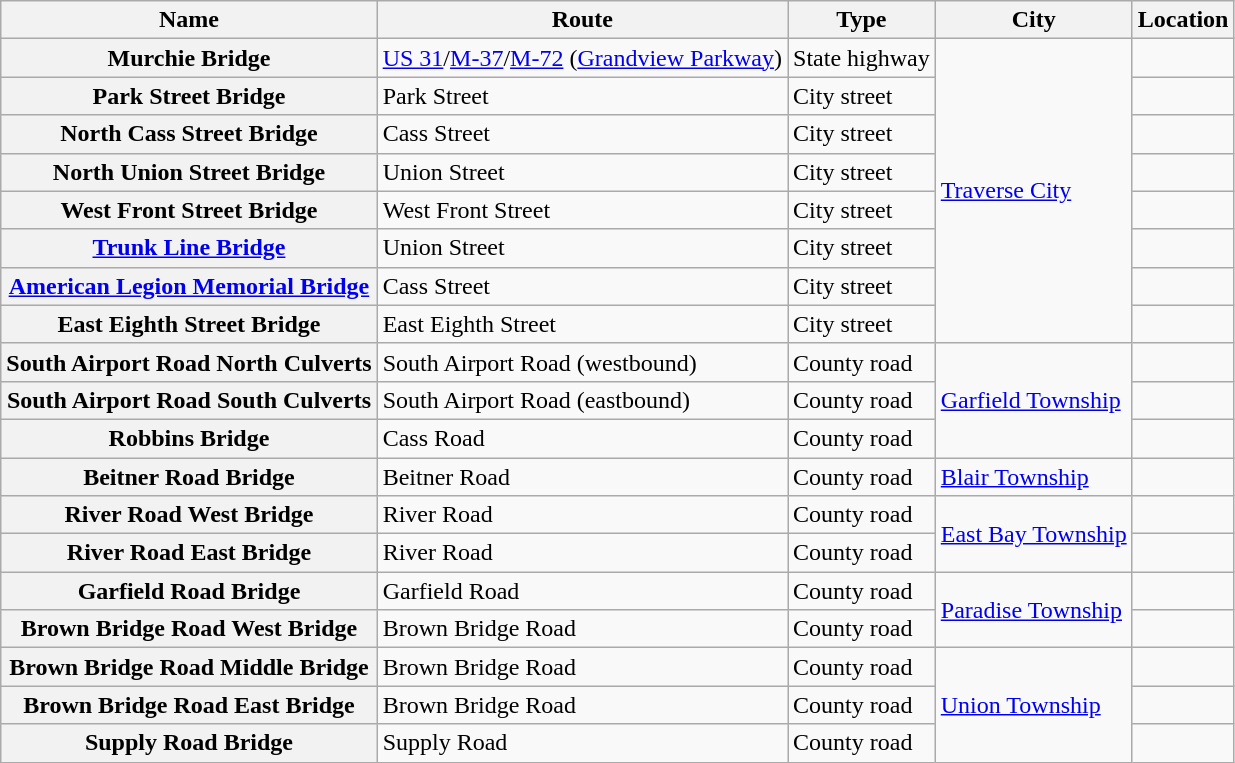<table class="wikitable plainrowheaders">
<tr>
<th scope = "col">Name</th>
<th scope = "col">Route</th>
<th scope = "col">Type</th>
<th scope = "col">City</th>
<th scope = "col">Location</th>
</tr>
<tr>
<th scope = "row">Murchie Bridge</th>
<td><a href='#'>US 31</a>/<a href='#'>M-37</a>/<a href='#'>M-72</a> (<a href='#'>Grandview Parkway</a>)</td>
<td>State highway</td>
<td rowspan="8"><a href='#'>Traverse City</a></td>
<td></td>
</tr>
<tr>
<th scope = "row">Park Street Bridge</th>
<td>Park Street</td>
<td>City street</td>
<td></td>
</tr>
<tr>
<th scope = "row">North Cass Street Bridge</th>
<td>Cass Street</td>
<td>City street</td>
<td></td>
</tr>
<tr>
<th scope = "row">North Union Street Bridge</th>
<td>Union Street</td>
<td>City street</td>
<td></td>
</tr>
<tr>
<th scope = "row">West Front Street Bridge</th>
<td>West Front Street</td>
<td>City street</td>
<td></td>
</tr>
<tr>
<th scope = "row"><a href='#'>Trunk Line Bridge</a></th>
<td>Union Street</td>
<td>City street</td>
<td></td>
</tr>
<tr>
<th scope = "row"><a href='#'>American Legion Memorial Bridge</a></th>
<td>Cass Street</td>
<td>City street</td>
<td></td>
</tr>
<tr>
<th scope = "row">East Eighth Street Bridge</th>
<td>East Eighth Street</td>
<td>City street</td>
<td></td>
</tr>
<tr>
<th scope = "row">South Airport Road North Culverts</th>
<td>South Airport Road (westbound)</td>
<td>County road</td>
<td rowspan="3"><a href='#'>Garfield Township</a></td>
<td></td>
</tr>
<tr>
<th scope = "row">South Airport Road South Culverts</th>
<td>South Airport Road (eastbound)</td>
<td>County road</td>
<td></td>
</tr>
<tr>
<th scope = "row">Robbins Bridge</th>
<td>Cass Road</td>
<td>County road</td>
<td></td>
</tr>
<tr>
<th scope = "row">Beitner Road Bridge</th>
<td>Beitner Road</td>
<td>County road</td>
<td><a href='#'>Blair Township</a></td>
<td></td>
</tr>
<tr>
<th scope = "row">River Road West Bridge</th>
<td>River Road</td>
<td>County road</td>
<td rowspan="2"><a href='#'>East Bay Township</a></td>
<td></td>
</tr>
<tr>
<th scope = "row">River Road East Bridge</th>
<td>River Road</td>
<td>County road</td>
<td></td>
</tr>
<tr>
<th scope = "row">Garfield Road Bridge</th>
<td>Garfield Road</td>
<td>County road</td>
<td rowspan="2"><a href='#'>Paradise Township</a></td>
<td></td>
</tr>
<tr>
<th scope = "row">Brown Bridge Road West Bridge</th>
<td>Brown Bridge Road</td>
<td>County road</td>
<td></td>
</tr>
<tr>
<th scope = "row">Brown Bridge Road Middle Bridge</th>
<td>Brown Bridge Road</td>
<td>County road</td>
<td rowspan="3"><a href='#'>Union Township</a></td>
<td></td>
</tr>
<tr>
<th scope = "row">Brown Bridge Road East Bridge</th>
<td>Brown Bridge Road</td>
<td>County road</td>
<td></td>
</tr>
<tr>
<th scope = "row">Supply Road Bridge</th>
<td>Supply Road</td>
<td>County road</td>
<td></td>
</tr>
</table>
